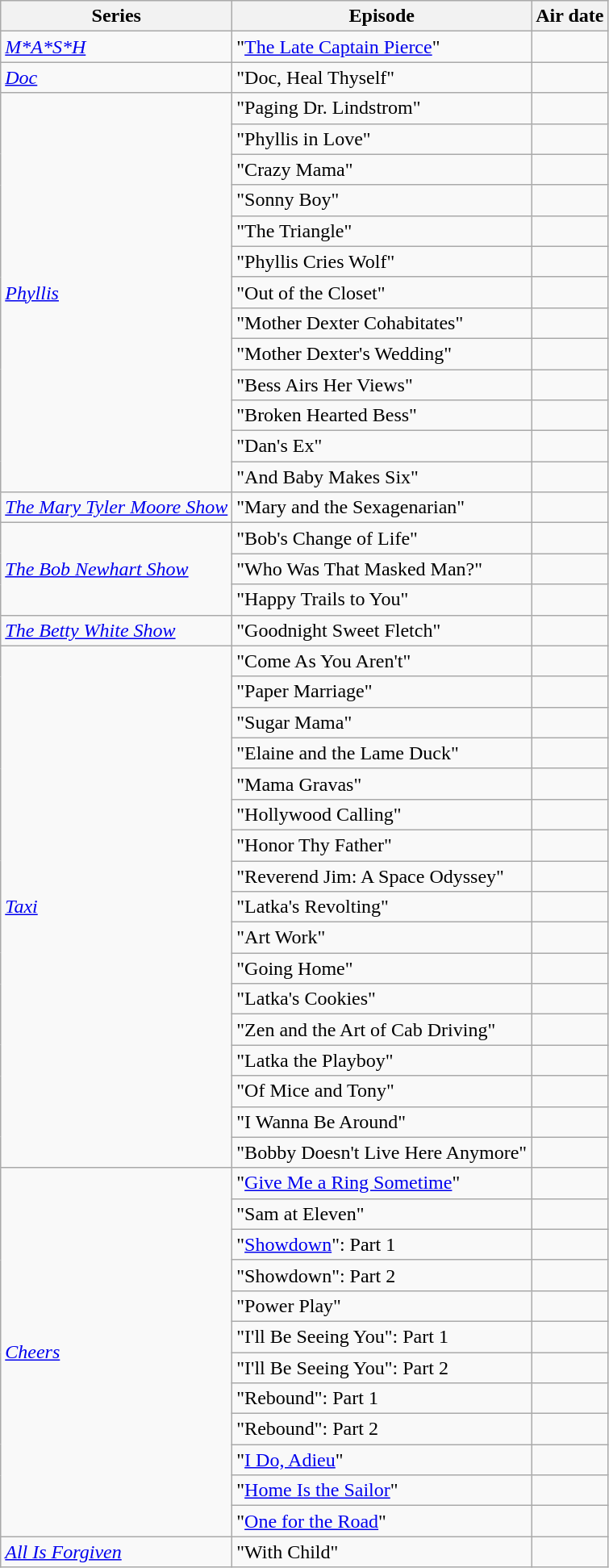<table class="wikitable">
<tr>
<th>Series</th>
<th>Episode</th>
<th>Air date</th>
</tr>
<tr>
<td><em><a href='#'>M*A*S*H</a></em></td>
<td>"<a href='#'>The Late Captain Pierce</a>"</td>
<td></td>
</tr>
<tr>
<td><em><a href='#'>Doc</a></em></td>
<td>"Doc, Heal Thyself"</td>
<td></td>
</tr>
<tr>
<td rowspan="13"><em><a href='#'>Phyllis</a></em></td>
<td>"Paging Dr. Lindstrom"</td>
<td></td>
</tr>
<tr>
<td>"Phyllis in Love"</td>
<td></td>
</tr>
<tr>
<td>"Crazy Mama"</td>
<td></td>
</tr>
<tr>
<td>"Sonny Boy"</td>
<td></td>
</tr>
<tr>
<td>"The Triangle"</td>
<td></td>
</tr>
<tr>
<td>"Phyllis Cries Wolf"</td>
<td></td>
</tr>
<tr>
<td>"Out of the Closet"</td>
<td></td>
</tr>
<tr>
<td>"Mother Dexter Cohabitates"</td>
<td></td>
</tr>
<tr>
<td>"Mother Dexter's Wedding"</td>
<td></td>
</tr>
<tr>
<td>"Bess Airs Her Views"</td>
<td></td>
</tr>
<tr>
<td>"Broken Hearted Bess"</td>
<td></td>
</tr>
<tr>
<td>"Dan's Ex"</td>
<td></td>
</tr>
<tr>
<td>"And Baby Makes Six"</td>
<td></td>
</tr>
<tr>
<td><em><a href='#'>The Mary Tyler Moore Show</a></em></td>
<td>"Mary and the Sexagenarian"</td>
<td></td>
</tr>
<tr>
<td rowspan="3"><em><a href='#'>The Bob Newhart Show</a></em></td>
<td>"Bob's Change of Life"</td>
<td></td>
</tr>
<tr>
<td>"Who Was That Masked Man?"</td>
<td></td>
</tr>
<tr>
<td>"Happy Trails to You"</td>
<td></td>
</tr>
<tr>
<td><em><a href='#'>The Betty White Show</a></em></td>
<td>"Goodnight Sweet Fletch"</td>
<td></td>
</tr>
<tr>
<td rowspan="17"><em><a href='#'>Taxi</a></em></td>
<td>"Come As You Aren't"</td>
<td></td>
</tr>
<tr>
<td>"Paper Marriage"</td>
<td></td>
</tr>
<tr>
<td>"Sugar Mama"</td>
<td></td>
</tr>
<tr>
<td>"Elaine and the Lame Duck"</td>
<td></td>
</tr>
<tr>
<td>"Mama Gravas"</td>
<td></td>
</tr>
<tr>
<td>"Hollywood Calling"</td>
<td></td>
</tr>
<tr>
<td>"Honor Thy Father"</td>
<td></td>
</tr>
<tr>
<td>"Reverend Jim: A Space Odyssey"</td>
<td></td>
</tr>
<tr>
<td>"Latka's Revolting"</td>
<td></td>
</tr>
<tr>
<td>"Art Work"</td>
<td></td>
</tr>
<tr>
<td>"Going Home"</td>
<td></td>
</tr>
<tr>
<td>"Latka's Cookies"</td>
<td></td>
</tr>
<tr>
<td>"Zen and the Art of Cab Driving"</td>
<td></td>
</tr>
<tr>
<td>"Latka the Playboy"</td>
<td></td>
</tr>
<tr>
<td>"Of Mice and Tony"</td>
<td></td>
</tr>
<tr>
<td>"I Wanna Be Around"</td>
<td></td>
</tr>
<tr>
<td>"Bobby Doesn't Live Here Anymore"</td>
<td></td>
</tr>
<tr>
<td rowspan="12"><em><a href='#'>Cheers</a></em></td>
<td>"<a href='#'>Give Me a Ring Sometime</a>"</td>
<td></td>
</tr>
<tr>
<td>"Sam at Eleven"</td>
<td></td>
</tr>
<tr>
<td>"<a href='#'>Showdown</a>": Part 1</td>
<td></td>
</tr>
<tr>
<td>"Showdown": Part 2</td>
<td></td>
</tr>
<tr>
<td>"Power Play"</td>
<td></td>
</tr>
<tr>
<td>"I'll Be Seeing You": Part 1</td>
<td></td>
</tr>
<tr>
<td>"I'll Be Seeing You": Part 2</td>
<td></td>
</tr>
<tr>
<td>"Rebound": Part 1</td>
<td></td>
</tr>
<tr>
<td>"Rebound": Part 2</td>
<td></td>
</tr>
<tr>
<td>"<a href='#'>I Do, Adieu</a>"</td>
<td></td>
</tr>
<tr>
<td>"<a href='#'>Home Is the Sailor</a>"</td>
<td></td>
</tr>
<tr>
<td>"<a href='#'>One for the Road</a>"</td>
<td></td>
</tr>
<tr>
<td><em><a href='#'>All Is Forgiven</a></em></td>
<td>"With Child"</td>
<td></td>
</tr>
</table>
